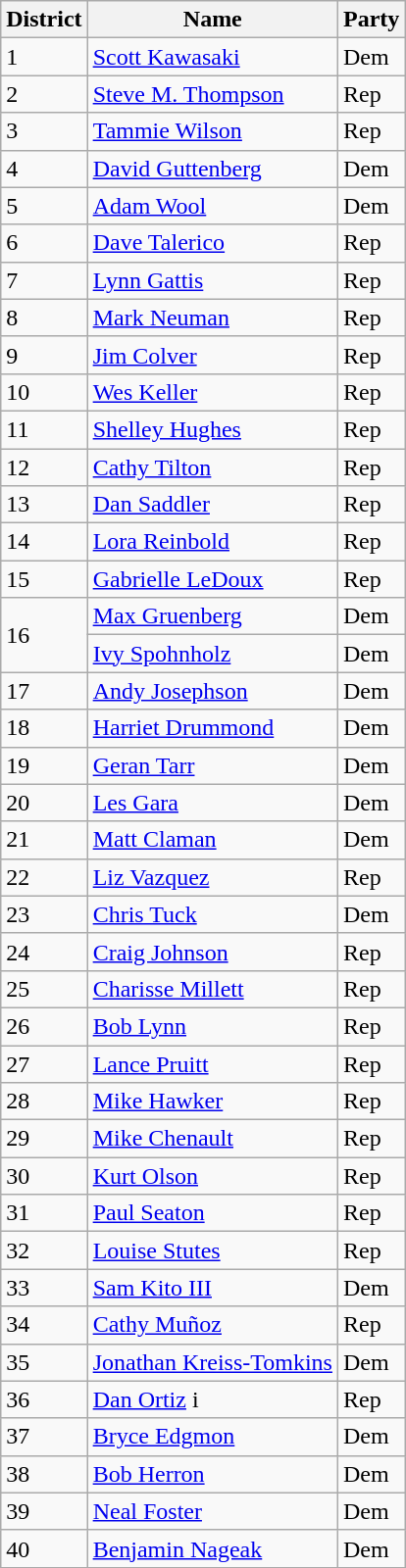<table class="wikitable sortable mw-collapsible">
<tr>
<th>District</th>
<th>Name</th>
<th>Party</th>
</tr>
<tr>
<td>1</td>
<td><a href='#'>Scott Kawasaki</a></td>
<td>Dem</td>
</tr>
<tr>
<td>2</td>
<td><a href='#'>Steve M. Thompson</a></td>
<td>Rep</td>
</tr>
<tr>
<td>3</td>
<td><a href='#'>Tammie Wilson</a></td>
<td>Rep</td>
</tr>
<tr>
<td>4</td>
<td><a href='#'>David Guttenberg</a></td>
<td>Dem</td>
</tr>
<tr>
<td>5</td>
<td><a href='#'>Adam Wool</a></td>
<td>Dem</td>
</tr>
<tr>
<td>6</td>
<td><a href='#'>Dave Talerico</a></td>
<td>Rep</td>
</tr>
<tr>
<td>7</td>
<td><a href='#'>Lynn Gattis</a></td>
<td>Rep</td>
</tr>
<tr>
<td>8</td>
<td><a href='#'>Mark Neuman</a></td>
<td>Rep</td>
</tr>
<tr>
<td>9</td>
<td><a href='#'>Jim Colver</a></td>
<td>Rep</td>
</tr>
<tr>
<td>10</td>
<td><a href='#'>Wes Keller</a></td>
<td>Rep</td>
</tr>
<tr>
<td>11</td>
<td><a href='#'>Shelley Hughes</a></td>
<td>Rep</td>
</tr>
<tr>
<td>12</td>
<td><a href='#'>Cathy Tilton</a></td>
<td>Rep</td>
</tr>
<tr>
<td>13</td>
<td><a href='#'>Dan Saddler</a></td>
<td>Rep</td>
</tr>
<tr>
<td>14</td>
<td><a href='#'>Lora Reinbold</a></td>
<td>Rep</td>
</tr>
<tr>
<td>15</td>
<td><a href='#'>Gabrielle LeDoux</a></td>
<td>Rep</td>
</tr>
<tr>
<td rowspan="2">16</td>
<td><a href='#'>Max Gruenberg</a></td>
<td>Dem</td>
</tr>
<tr>
<td><a href='#'>Ivy Spohnholz</a></td>
<td>Dem</td>
</tr>
<tr>
<td>17</td>
<td><a href='#'>Andy Josephson</a></td>
<td>Dem</td>
</tr>
<tr>
<td>18</td>
<td><a href='#'>Harriet Drummond</a></td>
<td>Dem</td>
</tr>
<tr>
<td>19</td>
<td><a href='#'>Geran Tarr</a></td>
<td>Dem</td>
</tr>
<tr>
<td>20</td>
<td><a href='#'>Les Gara</a></td>
<td>Dem</td>
</tr>
<tr>
<td>21</td>
<td><a href='#'>Matt Claman</a></td>
<td>Dem</td>
</tr>
<tr>
<td>22</td>
<td><a href='#'>Liz Vazquez</a></td>
<td>Rep</td>
</tr>
<tr>
<td>23</td>
<td><a href='#'>Chris Tuck</a></td>
<td>Dem</td>
</tr>
<tr>
<td>24</td>
<td><a href='#'>Craig Johnson</a></td>
<td>Rep</td>
</tr>
<tr>
<td>25</td>
<td><a href='#'>Charisse Millett</a></td>
<td>Rep</td>
</tr>
<tr>
<td>26</td>
<td><a href='#'>Bob Lynn</a></td>
<td>Rep</td>
</tr>
<tr>
<td>27</td>
<td><a href='#'>Lance Pruitt</a></td>
<td>Rep</td>
</tr>
<tr>
<td>28</td>
<td><a href='#'>Mike Hawker</a></td>
<td>Rep</td>
</tr>
<tr>
<td>29</td>
<td><a href='#'>Mike Chenault</a></td>
<td>Rep</td>
</tr>
<tr>
<td>30</td>
<td><a href='#'>Kurt Olson</a></td>
<td>Rep</td>
</tr>
<tr>
<td>31</td>
<td><a href='#'>Paul Seaton</a></td>
<td>Rep</td>
</tr>
<tr>
<td>32</td>
<td><a href='#'>Louise Stutes</a></td>
<td>Rep</td>
</tr>
<tr>
<td>33</td>
<td><a href='#'>Sam Kito III</a></td>
<td>Dem</td>
</tr>
<tr>
<td>34</td>
<td><a href='#'>Cathy Muñoz</a></td>
<td>Rep</td>
</tr>
<tr>
<td>35</td>
<td><a href='#'>Jonathan Kreiss-Tomkins</a></td>
<td>Dem</td>
</tr>
<tr>
<td>36</td>
<td><a href='#'>Dan Ortiz</a> i</td>
<td>Rep</td>
</tr>
<tr>
<td>37</td>
<td><a href='#'>Bryce Edgmon</a></td>
<td>Dem</td>
</tr>
<tr>
<td>38</td>
<td><a href='#'>Bob Herron</a></td>
<td>Dem</td>
</tr>
<tr>
<td>39</td>
<td><a href='#'>Neal Foster</a></td>
<td>Dem</td>
</tr>
<tr>
<td>40</td>
<td><a href='#'>Benjamin Nageak</a></td>
<td>Dem</td>
</tr>
</table>
